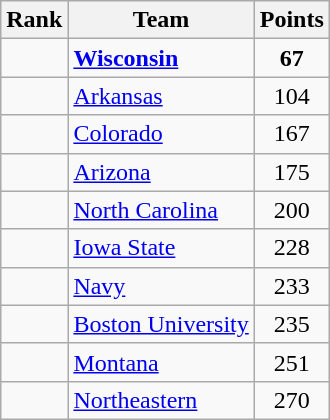<table class="wikitable sortable" style="text-align:center">
<tr>
<th>Rank</th>
<th>Team</th>
<th>Points</th>
</tr>
<tr>
<td></td>
<td align=left><strong><a href='#'>Wisconsin</a></strong></td>
<td><strong>67</strong></td>
</tr>
<tr>
<td></td>
<td align=left><a href='#'>Arkansas</a></td>
<td>104</td>
</tr>
<tr>
<td></td>
<td align=left><a href='#'>Colorado</a></td>
<td>167</td>
</tr>
<tr>
<td></td>
<td align=left><a href='#'>Arizona</a></td>
<td>175</td>
</tr>
<tr>
<td></td>
<td align=left><a href='#'>North Carolina</a></td>
<td>200</td>
</tr>
<tr>
<td></td>
<td align=left><a href='#'>Iowa State</a></td>
<td>228</td>
</tr>
<tr>
<td></td>
<td align=left><a href='#'>Navy</a></td>
<td>233</td>
</tr>
<tr>
<td></td>
<td align=left><a href='#'>Boston University</a></td>
<td>235</td>
</tr>
<tr>
<td></td>
<td align=left><a href='#'>Montana</a></td>
<td>251</td>
</tr>
<tr>
<td></td>
<td align=left><a href='#'>Northeastern</a></td>
<td>270</td>
</tr>
</table>
